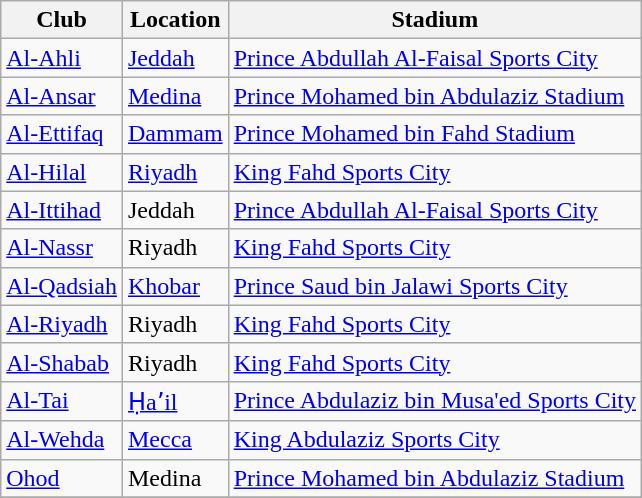<table class="wikitable sortable">
<tr>
<th>Club</th>
<th>Location</th>
<th>Stadium</th>
</tr>
<tr>
<td><a href='#'>Al-Ahli</a></td>
<td><a href='#'>Jeddah</a></td>
<td><a href='#'>Prince Abdullah Al-Faisal Sports City</a></td>
</tr>
<tr>
<td><a href='#'>Al-Ansar</a></td>
<td><a href='#'>Medina</a></td>
<td><a href='#'>Prince Mohamed bin Abdulaziz Stadium</a></td>
</tr>
<tr>
<td><a href='#'>Al-Ettifaq</a></td>
<td><a href='#'>Dammam</a></td>
<td><a href='#'>Prince Mohamed bin Fahd Stadium</a></td>
</tr>
<tr>
<td><a href='#'>Al-Hilal</a></td>
<td><a href='#'>Riyadh</a></td>
<td><a href='#'>King Fahd Sports City</a></td>
</tr>
<tr>
<td><a href='#'>Al-Ittihad</a></td>
<td>Jeddah</td>
<td><a href='#'>Prince Abdullah Al-Faisal Sports City</a></td>
</tr>
<tr>
<td><a href='#'>Al-Nassr</a></td>
<td>Riyadh</td>
<td><a href='#'>King Fahd Sports City</a></td>
</tr>
<tr>
<td><a href='#'>Al-Qadsiah</a></td>
<td><a href='#'>Khobar</a></td>
<td><a href='#'>Prince Saud bin Jalawi Sports City</a></td>
</tr>
<tr>
<td><a href='#'>Al-Riyadh</a></td>
<td>Riyadh</td>
<td><a href='#'>King Fahd Sports City</a></td>
</tr>
<tr>
<td><a href='#'>Al-Shabab</a></td>
<td>Riyadh</td>
<td><a href='#'>King Fahd Sports City</a></td>
</tr>
<tr>
<td><a href='#'>Al-Tai</a></td>
<td><a href='#'>Ḥaʼil</a></td>
<td><a href='#'>Prince Abdulaziz bin Musa'ed Sports City</a></td>
</tr>
<tr>
<td><a href='#'>Al-Wehda</a></td>
<td><a href='#'>Mecca</a></td>
<td><a href='#'>King Abdulaziz Sports City</a></td>
</tr>
<tr>
<td><a href='#'>Ohod</a></td>
<td>Medina</td>
<td><a href='#'>Prince Mohamed bin Abdulaziz Stadium</a></td>
</tr>
<tr>
</tr>
</table>
